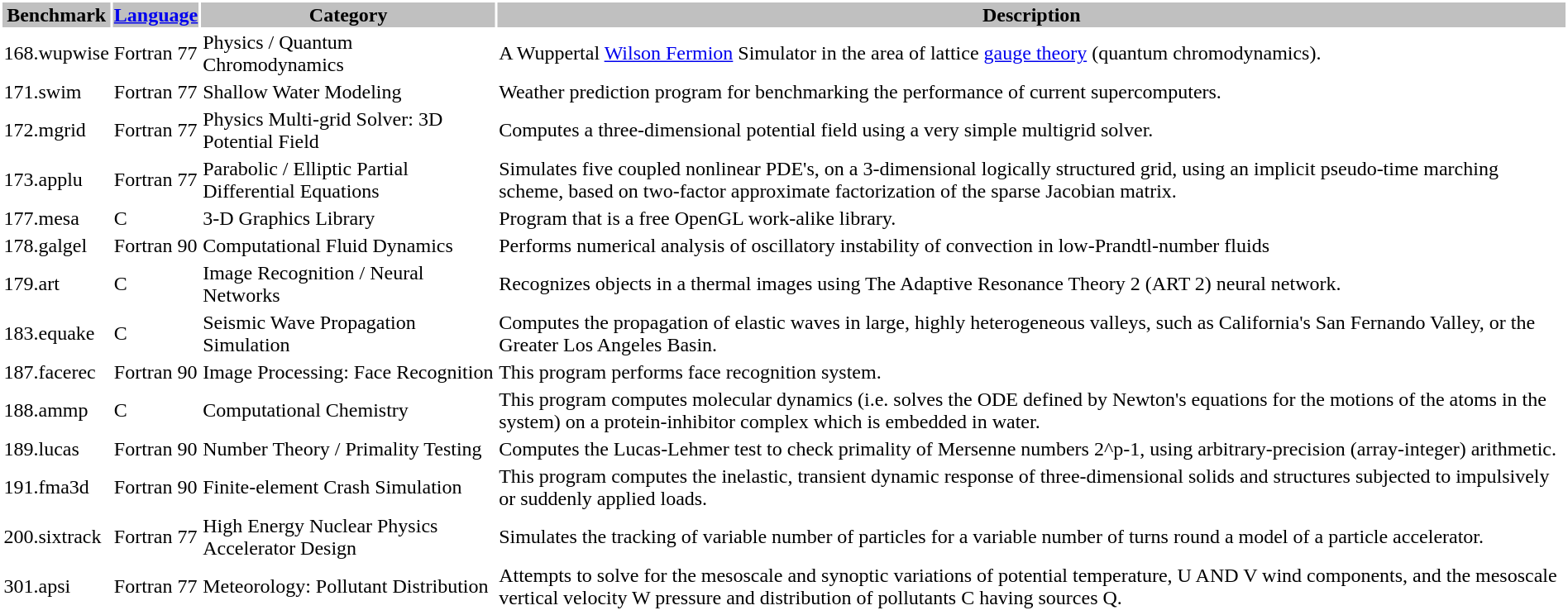<table style="background:white; color:black"  >
<tr style="background:silver; color:black">
<th>Benchmark</th>
<th><a href='#'>Language</a></th>
<th>Category</th>
<th>Description</th>
</tr>
<tr>
<td>168.wupwise</td>
<td>Fortran 77</td>
<td>Physics / Quantum Chromodynamics</td>
<td>A Wuppertal <a href='#'>Wilson Fermion</a> Simulator in the area of lattice <a href='#'>gauge theory</a> (quantum chromodynamics).</td>
</tr>
<tr>
<td>171.swim</td>
<td>Fortran 77</td>
<td>Shallow Water Modeling</td>
<td>Weather prediction program for benchmarking the performance of current supercomputers.</td>
</tr>
<tr>
<td>172.mgrid</td>
<td>Fortran 77</td>
<td>Physics Multi-grid Solver: 3D Potential Field</td>
<td>Computes a three-dimensional potential field using a very simple multigrid solver.</td>
</tr>
<tr>
<td>173.applu</td>
<td>Fortran 77</td>
<td>Parabolic / Elliptic Partial Differential Equations</td>
<td>Simulates five coupled nonlinear PDE's, on a 3-dimensional logically structured grid, using an implicit pseudo-time marching scheme, based on two-factor approximate factorization of the sparse Jacobian matrix.</td>
</tr>
<tr>
<td>177.mesa</td>
<td>C</td>
<td>3-D Graphics Library</td>
<td>Program that is a free OpenGL work-alike library.</td>
</tr>
<tr>
<td>178.galgel</td>
<td>Fortran 90</td>
<td>Computational Fluid Dynamics</td>
<td>Performs numerical analysis of oscillatory instability of convection in low-Prandtl-number fluids</td>
</tr>
<tr>
<td>179.art</td>
<td>C</td>
<td>Image Recognition / Neural Networks</td>
<td>Recognizes objects in a thermal images using The Adaptive Resonance Theory 2 (ART 2) neural network.</td>
</tr>
<tr>
<td>183.equake</td>
<td>C</td>
<td>Seismic Wave Propagation Simulation</td>
<td>Computes the propagation of elastic waves in large, highly heterogeneous valleys, such as California's San Fernando Valley, or the Greater Los Angeles Basin.</td>
</tr>
<tr>
<td>187.facerec</td>
<td>Fortran 90</td>
<td>Image Processing: Face Recognition</td>
<td>This program performs face recognition system.</td>
</tr>
<tr>
<td>188.ammp</td>
<td>C</td>
<td>Computational Chemistry</td>
<td>This program computes molecular dynamics (i.e. solves the ODE defined by Newton's equations for the motions of the atoms in the system) on a protein-inhibitor complex which is embedded in water.</td>
</tr>
<tr>
<td>189.lucas</td>
<td>Fortran 90</td>
<td>Number Theory / Primality Testing</td>
<td>Computes the Lucas-Lehmer test to check primality of Mersenne numbers 2^p-1, using arbitrary-precision (array-integer) arithmetic.</td>
</tr>
<tr>
<td>191.fma3d</td>
<td>Fortran 90</td>
<td>Finite-element Crash Simulation</td>
<td>This program computes the inelastic, transient dynamic response of three-dimensional solids and structures subjected to impulsively or suddenly applied loads.</td>
</tr>
<tr>
<td>200.sixtrack</td>
<td>Fortran 77</td>
<td>High Energy Nuclear Physics Accelerator Design</td>
<td>Simulates the tracking of variable number of particles for a variable number of turns round a model of a particle accelerator.</td>
</tr>
<tr>
<td>301.apsi</td>
<td>Fortran 77</td>
<td>Meteorology: Pollutant Distribution</td>
<td>Attempts to solve for the mesoscale and synoptic variations of potential temperature, U AND V wind components, and the mesoscale vertical velocity W pressure and distribution of pollutants C having sources Q.</td>
</tr>
<tr>
</tr>
</table>
